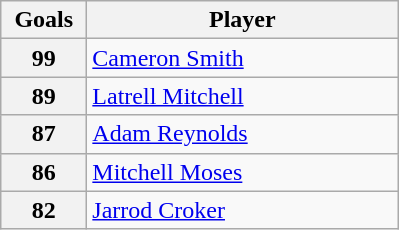<table class="wikitable" style="text-align:left;">
<tr>
<th width=50>Goals</th>
<th width=200>Player</th>
</tr>
<tr>
<th>99</th>
<td> <a href='#'>Cameron Smith</a></td>
</tr>
<tr>
<th>89</th>
<td> <a href='#'>Latrell Mitchell</a></td>
</tr>
<tr>
<th>87</th>
<td> <a href='#'>Adam Reynolds</a></td>
</tr>
<tr>
<th>86</th>
<td> <a href='#'>Mitchell Moses</a></td>
</tr>
<tr>
<th>82</th>
<td> <a href='#'>Jarrod Croker</a></td>
</tr>
</table>
